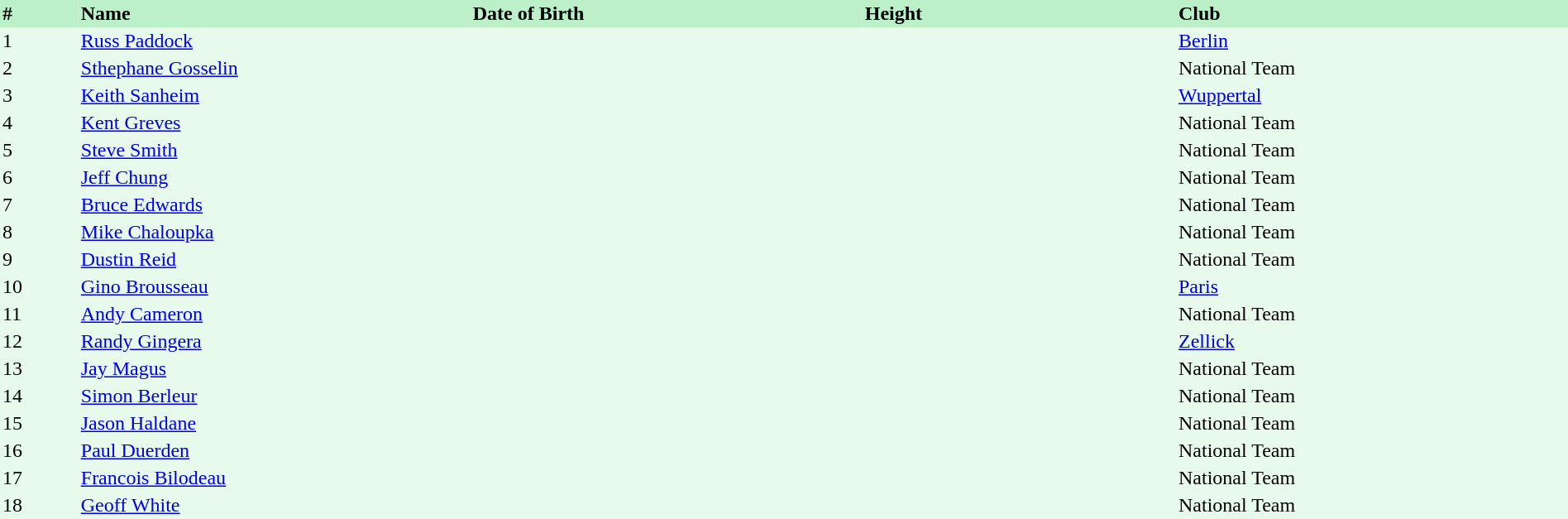<table border=0 cellpadding=2 cellspacing=0  |- bgcolor=#E7FAEC style=text-align:left; font-size:90%; width=100%>
<tr style="background:#bbf0c9;">
<th width=5%>#</th>
<th style="width:25%; text-align:left;">Name</th>
<th width=25%>Date of Birth</th>
<th width=20%>Height</th>
<th width=25%>Club</th>
</tr>
<tr>
<td>1</td>
<td><a href='#'>Russ Paddock</a></td>
<td></td>
<td></td>
<td><a href='#'>Berlin</a> </td>
</tr>
<tr>
<td>2</td>
<td><a href='#'>Sthephane Gosselin</a></td>
<td></td>
<td></td>
<td>National Team</td>
</tr>
<tr>
<td>3</td>
<td><a href='#'>Keith Sanheim</a></td>
<td></td>
<td></td>
<td><a href='#'>Wuppertal</a> </td>
</tr>
<tr>
<td>4</td>
<td><a href='#'>Kent Greves</a></td>
<td></td>
<td></td>
<td>National Team</td>
</tr>
<tr>
<td>5</td>
<td><a href='#'>Steve Smith</a></td>
<td></td>
<td></td>
<td>National Team</td>
</tr>
<tr>
<td>6</td>
<td><a href='#'>Jeff Chung</a></td>
<td></td>
<td></td>
<td>National Team</td>
</tr>
<tr>
<td>7</td>
<td><a href='#'>Bruce Edwards</a></td>
<td></td>
<td></td>
<td>National Team</td>
</tr>
<tr>
<td>8</td>
<td><a href='#'>Mike Chaloupka</a></td>
<td></td>
<td></td>
<td>National Team</td>
</tr>
<tr>
<td>9</td>
<td><a href='#'>Dustin Reid</a></td>
<td></td>
<td></td>
<td>National Team</td>
</tr>
<tr>
<td>10</td>
<td><a href='#'>Gino Brousseau</a></td>
<td></td>
<td></td>
<td><a href='#'>Paris</a> </td>
</tr>
<tr>
<td>11</td>
<td><a href='#'>Andy Cameron</a></td>
<td></td>
<td></td>
<td>National Team</td>
</tr>
<tr>
<td>12</td>
<td><a href='#'>Randy Gingera</a></td>
<td></td>
<td></td>
<td><a href='#'>Zellick</a> </td>
</tr>
<tr>
<td>13</td>
<td><a href='#'>Jay Magus</a></td>
<td></td>
<td></td>
<td>National Team</td>
</tr>
<tr>
<td>14</td>
<td><a href='#'>Simon Berleur</a></td>
<td></td>
<td></td>
<td>National Team</td>
</tr>
<tr>
<td>15</td>
<td><a href='#'>Jason Haldane</a></td>
<td></td>
<td></td>
<td>National Team</td>
</tr>
<tr>
<td>16</td>
<td><a href='#'>Paul Duerden</a></td>
<td></td>
<td></td>
<td>National Team</td>
</tr>
<tr>
<td>17</td>
<td><a href='#'>Francois Bilodeau</a></td>
<td></td>
<td></td>
<td>National Team</td>
</tr>
<tr>
<td>18</td>
<td><a href='#'>Geoff White</a></td>
<td></td>
<td></td>
<td>National Team</td>
</tr>
</table>
